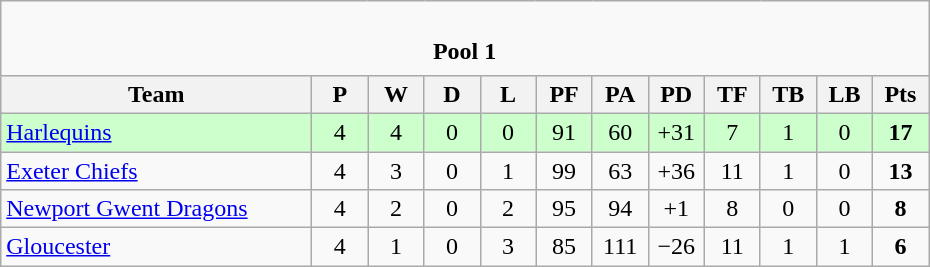<table class="wikitable" style="text-align: center;">
<tr>
<td colspan="12" cellpadding="0" cellspacing="0"><br><table border="0" width="100%" cellpadding="0" cellspacing="0">
<tr>
<td style="border:0px"><strong>Pool 1</strong></td>
</tr>
</table>
</td>
</tr>
<tr>
<th style="width:200px;">Team</th>
<th width="30">P</th>
<th width="30">W</th>
<th width="30">D</th>
<th width="30">L</th>
<th width="30">PF</th>
<th width="30">PA</th>
<th width="30">PD</th>
<th width="30">TF</th>
<th width="30">TB</th>
<th width="30">LB</th>
<th width="30">Pts</th>
</tr>
<tr style="background:#cfc;">
<td align="left"> <a href='#'>Harlequins</a></td>
<td>4</td>
<td>4</td>
<td>0</td>
<td>0</td>
<td>91</td>
<td>60</td>
<td>+31</td>
<td>7</td>
<td>1</td>
<td>0</td>
<td><strong>17</strong></td>
</tr>
<tr>
<td align="left"> <a href='#'>Exeter Chiefs</a></td>
<td>4</td>
<td>3</td>
<td>0</td>
<td>1</td>
<td>99</td>
<td>63</td>
<td>+36</td>
<td>11</td>
<td>1</td>
<td>0</td>
<td><strong>13</strong></td>
</tr>
<tr>
<td align="left"> <a href='#'>Newport Gwent Dragons</a></td>
<td>4</td>
<td>2</td>
<td>0</td>
<td>2</td>
<td>95</td>
<td>94</td>
<td>+1</td>
<td>8</td>
<td>0</td>
<td>0</td>
<td><strong>8</strong></td>
</tr>
<tr>
<td align="left"> <a href='#'>Gloucester</a></td>
<td>4</td>
<td>1</td>
<td>0</td>
<td>3</td>
<td>85</td>
<td>111</td>
<td>−26</td>
<td>11</td>
<td>1</td>
<td>1</td>
<td><strong>6</strong></td>
</tr>
</table>
